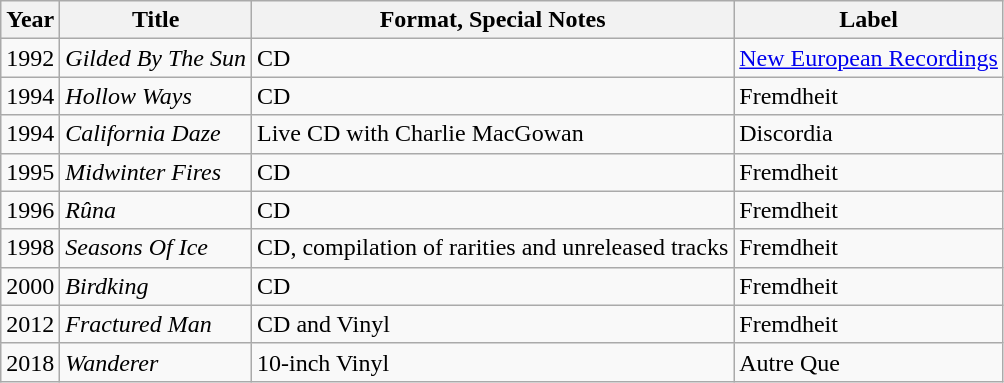<table class="wikitable">
<tr>
<th>Year</th>
<th>Title</th>
<th>Format, Special Notes</th>
<th>Label</th>
</tr>
<tr>
<td>1992</td>
<td><em>Gilded By The Sun</em></td>
<td>CD</td>
<td><a href='#'>New European Recordings</a></td>
</tr>
<tr>
<td>1994</td>
<td><em>Hollow Ways</em></td>
<td>CD</td>
<td>Fremdheit</td>
</tr>
<tr>
<td>1994</td>
<td><em>California Daze</em></td>
<td>Live CD with Charlie MacGowan</td>
<td>Discordia</td>
</tr>
<tr>
<td>1995</td>
<td><em>Midwinter Fires</em></td>
<td>CD</td>
<td>Fremdheit</td>
</tr>
<tr>
<td>1996</td>
<td><em>Rûna</em></td>
<td>CD</td>
<td>Fremdheit</td>
</tr>
<tr>
<td>1998</td>
<td><em>Seasons Of Ice</em></td>
<td>CD, compilation of rarities and unreleased tracks</td>
<td>Fremdheit</td>
</tr>
<tr>
<td>2000</td>
<td><em>Birdking</em></td>
<td>CD</td>
<td>Fremdheit</td>
</tr>
<tr>
<td>2012</td>
<td><em>Fractured Man</em></td>
<td>CD and Vinyl</td>
<td>Fremdheit</td>
</tr>
<tr>
<td>2018</td>
<td><em>Wanderer</em></td>
<td>10-inch Vinyl</td>
<td>Autre Que</td>
</tr>
</table>
